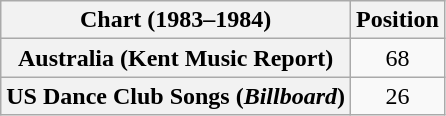<table class="wikitable plainrowheaders" style="text-align:center">
<tr>
<th>Chart (1983–1984)</th>
<th>Position</th>
</tr>
<tr>
<th scope="row">Australia (Kent Music Report)</th>
<td>68</td>
</tr>
<tr>
<th scope="row">US Dance Club Songs (<em>Billboard</em>)</th>
<td>26</td>
</tr>
</table>
